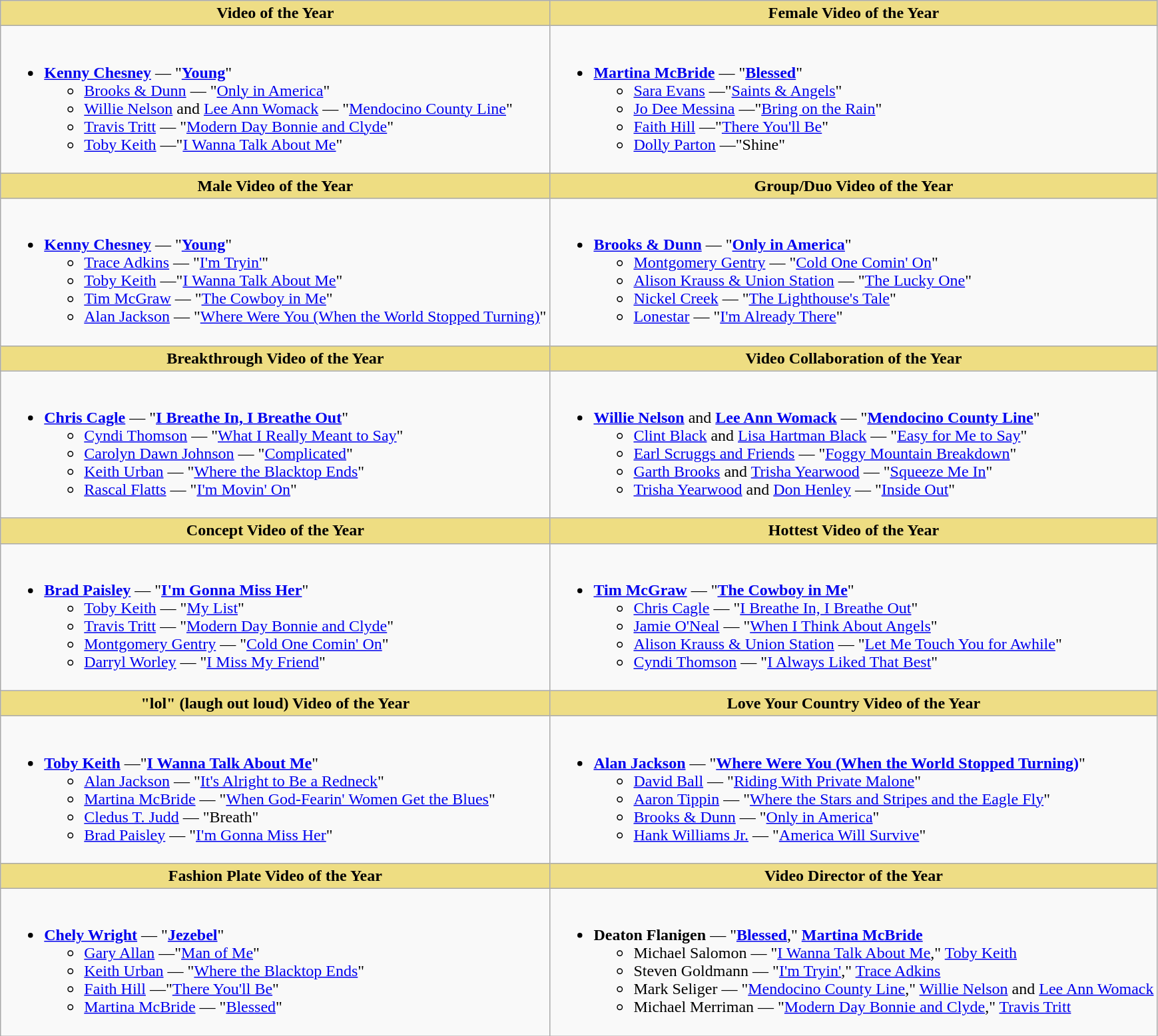<table class="wikitable">
<tr>
<th style="background:#EEDD85; width=50%">Video of the Year</th>
<th style="background:#EEDD85; width=50%">Female Video of the Year</th>
</tr>
<tr>
<td valign="top"><br><ul><li><strong><a href='#'>Kenny Chesney</a></strong> — "<a href='#'><strong>Young</strong></a>"<ul><li><a href='#'>Brooks & Dunn</a> — "<a href='#'>Only in America</a>"</li><li><a href='#'>Willie Nelson</a> and <a href='#'>Lee Ann Womack</a> — "<a href='#'>Mendocino County Line</a>"</li><li><a href='#'>Travis Tritt</a> — "<a href='#'>Modern Day Bonnie and Clyde</a>"</li><li><a href='#'>Toby Keith</a> —"<a href='#'>I Wanna Talk About Me</a>"</li></ul></li></ul></td>
<td valign="top"><br><ul><li><strong><a href='#'>Martina McBride</a></strong> — "<strong><a href='#'>Blessed</a></strong>"<ul><li><a href='#'>Sara Evans</a> —"<a href='#'>Saints & Angels</a>"</li><li><a href='#'>Jo Dee Messina</a> —"<a href='#'>Bring on the Rain</a>"</li><li><a href='#'>Faith Hill</a> —"<a href='#'>There You'll Be</a>"</li><li><a href='#'>Dolly Parton</a> —"Shine"</li></ul></li></ul></td>
</tr>
<tr>
<th style="background:#EEDD82; width=50%">Male Video of the Year</th>
<th style="background:#EEDD82; width=50%">Group/Duo Video of the Year</th>
</tr>
<tr>
<td valign="top"><br><ul><li><strong><a href='#'>Kenny Chesney</a></strong> — "<a href='#'><strong>Young</strong></a>"<ul><li><a href='#'>Trace Adkins</a> — "<a href='#'>I'm Tryin'</a>"</li><li><a href='#'>Toby Keith</a> —"<a href='#'>I Wanna Talk About Me</a>"</li><li><a href='#'>Tim McGraw</a> — "<a href='#'>The Cowboy in Me</a>"</li><li><a href='#'>Alan Jackson</a> — "<a href='#'>Where Were You (When the World Stopped Turning)</a>"</li></ul></li></ul></td>
<td valign="top"><br><ul><li><strong><a href='#'>Brooks & Dunn</a></strong> — "<a href='#'><strong>Only in America</strong></a>"<ul><li><a href='#'>Montgomery Gentry</a> — "<a href='#'>Cold One Comin' On</a>"</li><li><a href='#'>Alison Krauss & Union Station</a> — "<a href='#'>The Lucky One</a>"</li><li><a href='#'>Nickel Creek</a> — "<a href='#'>The Lighthouse's Tale</a>"</li><li><a href='#'>Lonestar</a> — "<a href='#'>I'm Already There</a>"</li></ul></li></ul></td>
</tr>
<tr>
<th style="background:#EEDD82; width=50%">Breakthrough Video of the Year</th>
<th style="background:#EEDD82; width=50%">Video Collaboration of the Year</th>
</tr>
<tr>
<td valign="top"><br><ul><li><strong><a href='#'>Chris Cagle</a></strong> — "<strong><a href='#'>I Breathe In, I Breathe Out</a></strong>"<ul><li><a href='#'>Cyndi Thomson</a> — "<a href='#'>What I Really Meant to Say</a>"</li><li><a href='#'>Carolyn Dawn Johnson</a> — "<a href='#'>Complicated</a>"</li><li><a href='#'>Keith Urban</a> — "<a href='#'>Where the Blacktop Ends</a>"</li><li><a href='#'>Rascal Flatts</a> — "<a href='#'>I'm Movin' On</a>"</li></ul></li></ul></td>
<td valign="top"><br><ul><li><strong><a href='#'>Willie Nelson</a></strong> and <strong><a href='#'>Lee Ann Womack</a></strong> — "<strong><a href='#'>Mendocino County Line</a></strong>"<ul><li><a href='#'>Clint Black</a> and <a href='#'>Lisa Hartman Black</a> — "<a href='#'>Easy for Me to Say</a>"</li><li><a href='#'>Earl Scruggs and Friends</a> — "<a href='#'>Foggy Mountain Breakdown</a>"</li><li><a href='#'>Garth Brooks</a> and <a href='#'>Trisha Yearwood</a> — "<a href='#'>Squeeze Me In</a>"</li><li><a href='#'>Trisha Yearwood</a> and <a href='#'>Don Henley</a> — "<a href='#'>Inside Out</a>"</li></ul></li></ul></td>
</tr>
<tr>
<th style="background:#EEDD82; width=50%">Concept Video of the Year</th>
<th style="background:#EEDD82; width=50%">Hottest Video of the Year</th>
</tr>
<tr>
<td valign="top"><br><ul><li><strong><a href='#'>Brad Paisley</a></strong> — "<strong><a href='#'>I'm Gonna Miss Her</a></strong>"<ul><li><a href='#'>Toby Keith</a> — "<a href='#'>My List</a>"</li><li><a href='#'>Travis Tritt</a> — "<a href='#'>Modern Day Bonnie and Clyde</a>"</li><li><a href='#'>Montgomery Gentry</a> — "<a href='#'>Cold One Comin' On</a>"</li><li><a href='#'>Darryl Worley</a> — "<a href='#'>I Miss My Friend</a>"</li></ul></li></ul></td>
<td valign="top"><br><ul><li><strong><a href='#'>Tim McGraw</a></strong> — "<strong><a href='#'>The Cowboy in Me</a></strong>"<ul><li><a href='#'>Chris Cagle</a> — "<a href='#'>I Breathe In, I Breathe Out</a>"</li><li><a href='#'>Jamie O'Neal</a> — "<a href='#'>When I Think About Angels</a>"</li><li><a href='#'>Alison Krauss & Union Station</a> — "<a href='#'>Let Me Touch You for Awhile</a>"</li><li><a href='#'>Cyndi Thomson</a> — "<a href='#'>I Always Liked That Best</a>"</li></ul></li></ul></td>
</tr>
<tr>
<th style="background:#EEDD82; width=50%">"lol" (laugh out loud) Video of the Year</th>
<th style="background:#EEDD85; width=50%">Love Your Country Video of the Year</th>
</tr>
<tr>
<td><br><ul><li><strong><a href='#'>Toby Keith</a></strong> —"<strong><a href='#'>I Wanna Talk About Me</a></strong>"<ul><li><a href='#'>Alan Jackson</a> — "<a href='#'>It's Alright to Be a Redneck</a>"</li><li><a href='#'>Martina McBride</a> — "<a href='#'>When God-Fearin' Women Get the Blues</a>"</li><li><a href='#'>Cledus T. Judd</a> — "Breath"</li><li><a href='#'>Brad Paisley</a> — "<a href='#'>I'm Gonna Miss Her</a>"</li></ul></li></ul></td>
<td><br><ul><li><strong><a href='#'>Alan Jackson</a></strong> — "<strong><a href='#'>Where Were You (When the World Stopped Turning)</a></strong>"<ul><li><a href='#'>David Ball</a> — "<a href='#'>Riding With Private Malone</a>"</li><li><a href='#'>Aaron Tippin</a> — "<a href='#'>Where the Stars and Stripes and the Eagle Fly</a>"</li><li><a href='#'>Brooks & Dunn</a> — "<a href='#'>Only in America</a>"</li><li><a href='#'>Hank Williams Jr.</a> — "<a href='#'>America Will Survive</a>"</li></ul></li></ul></td>
</tr>
<tr>
<th style="background:#EEDD82; width=50%">Fashion Plate Video of the Year</th>
<th style="background:#EEDD85; width=50%">Video Director of the Year</th>
</tr>
<tr>
<td><br><ul><li><strong><a href='#'>Chely Wright</a></strong> — "<strong><a href='#'>Jezebel</a></strong>"<ul><li><a href='#'>Gary Allan</a> —"<a href='#'>Man of Me</a>"</li><li><a href='#'>Keith Urban</a> — "<a href='#'>Where the Blacktop Ends</a>"</li><li><a href='#'>Faith Hill</a> —"<a href='#'>There You'll Be</a>"</li><li><a href='#'>Martina McBride</a> — "<a href='#'>Blessed</a>"</li></ul></li></ul></td>
<td><br><ul><li><strong>Deaton Flanigen</strong> — "<strong><a href='#'>Blessed</a></strong>," <strong><a href='#'>Martina McBride</a></strong><ul><li>Michael Salomon — "<a href='#'>I Wanna Talk About Me</a>," <a href='#'>Toby Keith</a></li><li>Steven Goldmann — "<a href='#'>I'm Tryin'</a>," <a href='#'>Trace Adkins</a></li><li>Mark Seliger — "<a href='#'>Mendocino County Line</a>," <a href='#'>Willie Nelson</a> and <a href='#'>Lee Ann Womack</a></li><li>Michael Merriman — "<a href='#'>Modern Day Bonnie and Clyde</a>," <a href='#'>Travis Tritt</a></li></ul></li></ul></td>
</tr>
</table>
